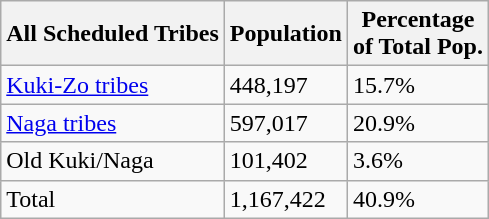<table class="wikitable">
<tr>
<th>All Scheduled Tribes</th>
<th>Population</th>
<th>Percentage<br>of Total Pop.</th>
</tr>
<tr>
<td><a href='#'>Kuki-Zo tribes</a></td>
<td>448,197</td>
<td>15.7%</td>
</tr>
<tr>
<td><a href='#'>Naga tribes</a></td>
<td>597,017</td>
<td>20.9%</td>
</tr>
<tr>
<td>Old Kuki/Naga</td>
<td>101,402</td>
<td>3.6%</td>
</tr>
<tr>
<td>Total</td>
<td>1,167,422</td>
<td>40.9%</td>
</tr>
</table>
